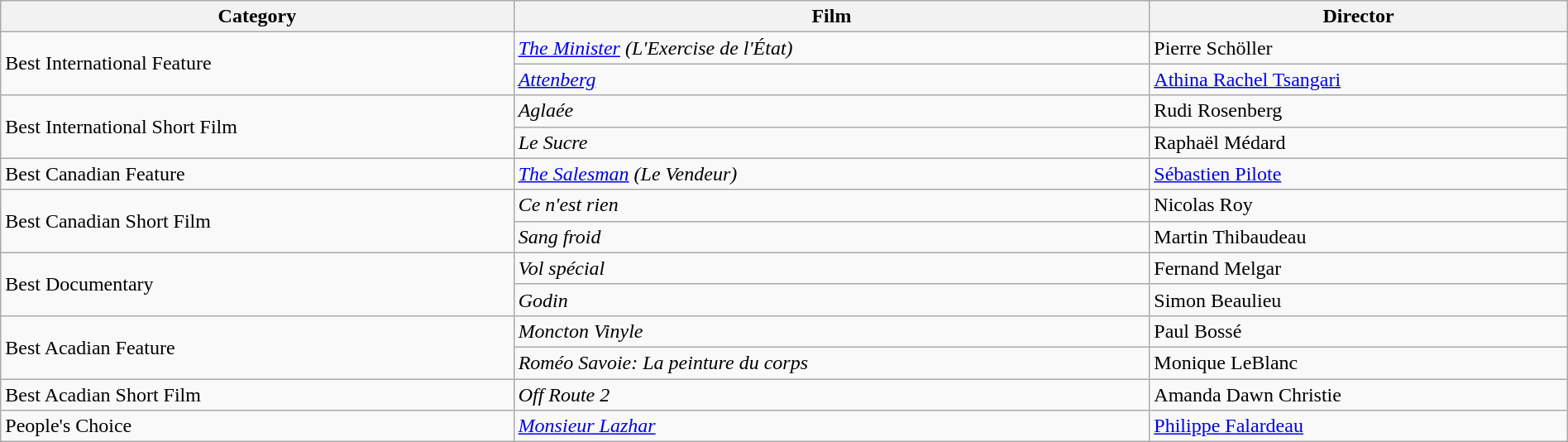<table class="wikitable sortable"  width=100%>
<tr>
<th>Category</th>
<th>Film</th>
<th>Director</th>
</tr>
<tr>
<td rowspan=2>Best International Feature</td>
<td><em><a href='#'>The Minister</a> (L'Exercise de l'État)</em></td>
<td>Pierre Schöller</td>
</tr>
<tr>
<td><em><a href='#'>Attenberg</a></em></td>
<td><a href='#'>Athina Rachel Tsangari</a></td>
</tr>
<tr>
<td rowspan=2>Best International Short Film</td>
<td><em>Aglaée</em></td>
<td>Rudi Rosenberg</td>
</tr>
<tr>
<td><em>Le Sucre</em></td>
<td>Raphaël Médard</td>
</tr>
<tr>
<td>Best Canadian Feature</td>
<td><em><a href='#'>The Salesman</a> (Le Vendeur)</em></td>
<td><a href='#'>Sébastien Pilote</a></td>
</tr>
<tr>
<td rowspan=2>Best Canadian Short Film</td>
<td><em>Ce n'est rien</em></td>
<td>Nicolas Roy</td>
</tr>
<tr>
<td><em>Sang froid</em></td>
<td>Martin Thibaudeau</td>
</tr>
<tr>
<td rowspan=2>Best Documentary</td>
<td><em>Vol spécial</em></td>
<td>Fernand Melgar</td>
</tr>
<tr>
<td><em>Godin</em></td>
<td>Simon Beaulieu</td>
</tr>
<tr>
<td rowspan=2>Best Acadian Feature</td>
<td><em>Moncton Vinyle</em></td>
<td>Paul Bossé</td>
</tr>
<tr>
<td><em>Roméo Savoie: La peinture du corps</em></td>
<td>Monique LeBlanc</td>
</tr>
<tr>
<td>Best Acadian Short Film</td>
<td><em>Off Route 2</em></td>
<td>Amanda Dawn Christie</td>
</tr>
<tr>
<td>People's Choice</td>
<td><em><a href='#'>Monsieur Lazhar</a></em></td>
<td><a href='#'>Philippe Falardeau</a></td>
</tr>
</table>
